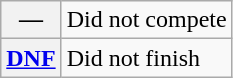<table class="wikitable">
<tr>
<th scope="row">—</th>
<td>Did not compete</td>
</tr>
<tr>
<th scope="row"><a href='#'>DNF</a></th>
<td>Did not finish</td>
</tr>
</table>
